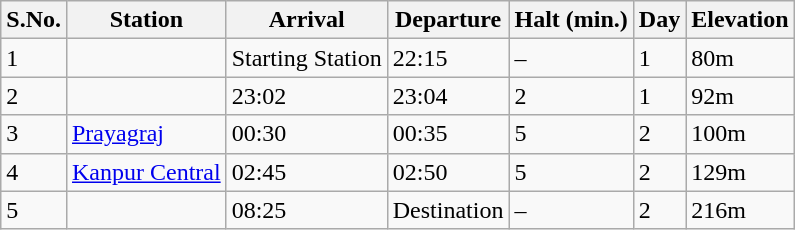<table class="wikitable">
<tr>
<th>S.No.</th>
<th>Station</th>
<th>Arrival</th>
<th>Departure</th>
<th>Halt (min.)</th>
<th>Day</th>
<th>Elevation</th>
</tr>
<tr>
<td>1</td>
<td></td>
<td>Starting Station</td>
<td>22:15</td>
<td>–</td>
<td>1</td>
<td>80m</td>
</tr>
<tr>
<td>2</td>
<td></td>
<td>23:02</td>
<td>23:04</td>
<td>2</td>
<td>1</td>
<td>92m</td>
</tr>
<tr>
<td>3</td>
<td><a href='#'>Prayagraj</a></td>
<td>00:30</td>
<td>00:35</td>
<td>5</td>
<td>2</td>
<td>100m</td>
</tr>
<tr>
<td>4</td>
<td><a href='#'>Kanpur Central</a></td>
<td>02:45</td>
<td>02:50</td>
<td>5</td>
<td>2</td>
<td>129m</td>
</tr>
<tr>
<td>5</td>
<td></td>
<td>08:25</td>
<td>Destination</td>
<td>–</td>
<td>2</td>
<td>216m</td>
</tr>
</table>
